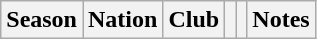<table class="wikitable sortable plainrowheaders" style="text-align: center;">
<tr>
<th scope="col">Season</th>
<th scope="col">Nation</th>
<th scope="col">Club</th>
<th scope="col"></th>
<th scope="col"></th>
<th scope="col">Notes</th>
</tr>
</table>
